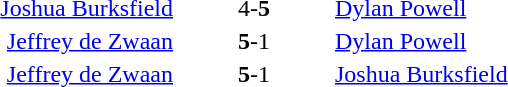<table style="text-align:center">
<tr>
<th width=223></th>
<th width=100></th>
<th width=223></th>
</tr>
<tr>
<td align=right><a href='#'>Joshua Burksfield</a> </td>
<td>4-<strong>5</strong></td>
<td align=left> <a href='#'>Dylan Powell</a></td>
</tr>
<tr>
<td align=right><a href='#'>Jeffrey de Zwaan</a> </td>
<td><strong>5</strong>-1</td>
<td align=left> <a href='#'>Dylan Powell</a></td>
</tr>
<tr>
<td align=right><a href='#'>Jeffrey de Zwaan</a> </td>
<td><strong>5</strong>-1</td>
<td align=left> <a href='#'>Joshua Burksfield</a></td>
</tr>
</table>
